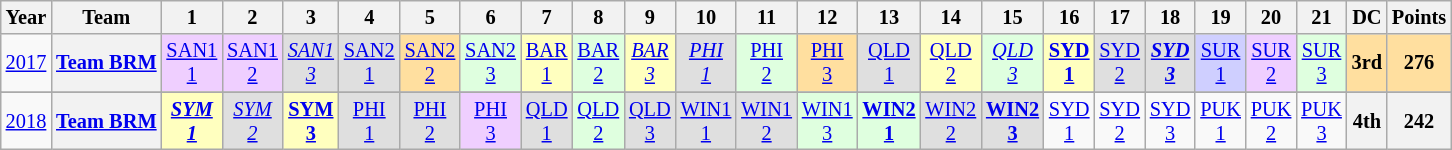<table class="wikitable" style="text-align:center; font-size:85%">
<tr>
<th>Year</th>
<th>Team</th>
<th>1</th>
<th>2</th>
<th>3</th>
<th>4</th>
<th>5</th>
<th>6</th>
<th>7</th>
<th>8</th>
<th>9</th>
<th>10</th>
<th>11</th>
<th>12</th>
<th>13</th>
<th>14</th>
<th>15</th>
<th>16</th>
<th>17</th>
<th>18</th>
<th>19</th>
<th>20</th>
<th>21</th>
<th>DC</th>
<th>Points</th>
</tr>
<tr>
<td><a href='#'>2017</a></td>
<th nowrap><a href='#'>Team BRM</a></th>
<td style="background:#EFCFFF;"><a href='#'>SAN1<br>1</a><br></td>
<td style="background:#EFCFFF;"><a href='#'>SAN1<br>2</a><br></td>
<td style="background:#DFDFDF;"><em><a href='#'>SAN1<br>3</a></em><br></td>
<td style="background:#DFDFDF;"><a href='#'>SAN2<br>1</a><br></td>
<td style="background:#FFDF9F;"><a href='#'>SAN2<br>2</a><br></td>
<td style="background:#DFFFDF;"><a href='#'>SAN2<br>3</a><br></td>
<td style="background:#FFFFBF;"><a href='#'>BAR<br>1</a><br></td>
<td style="background:#DFFFDF;"><a href='#'>BAR<br>2</a><br></td>
<td style="background:#FFFFBF;"><em><a href='#'>BAR<br>3</a></em><br></td>
<td style="background:#DFDFDF;"><em><a href='#'>PHI<br>1</a></em><br></td>
<td style="background:#DFFFDF;"><a href='#'>PHI<br>2</a><br></td>
<td style="background:#FFDF9F;"><a href='#'>PHI<br>3</a><br></td>
<td style="background:#DFDFDF;"><a href='#'>QLD<br>1</a><br></td>
<td style="background:#FFFFBF;"><a href='#'>QLD<br>2</a><br></td>
<td style="background:#DFFFDF;"><em><a href='#'>QLD<br>3</a></em><br></td>
<td style="background:#FFFFBF;"><strong><a href='#'>SYD<br>1</a></strong><br></td>
<td style="background:#DFDFDF;"><a href='#'>SYD<br>2</a><br></td>
<td style="background:#DFDFDF;"><strong><em><a href='#'>SYD<br>3</a></em></strong><br></td>
<td style="background:#CFCFFF;"><a href='#'>SUR<br>1</a><br></td>
<td style="background:#EFCFFF;"><a href='#'>SUR<br>2</a><br></td>
<td style="background:#DFFFDF;"><a href='#'>SUR<br>3</a><br></td>
<th style="background:#FFDF9F;">3rd</th>
<th style="background:#FFDF9F;">276</th>
</tr>
<tr>
</tr>
<tr>
<td><a href='#'>2018</a></td>
<th nowrap><a href='#'>Team BRM</a></th>
<td style="background:#FFFFBF"><strong><em><a href='#'>SYM<br>1</a></em></strong><br></td>
<td style="background:#DFDFDF"><em><a href='#'>SYM<br>2</a></em><br></td>
<td style="background:#FFFFBF"><strong><a href='#'>SYM<br>3</a></strong><br></td>
<td style="background:#DFDFDF"><a href='#'>PHI<br>1</a><br></td>
<td style="background:#DFDFDF"><a href='#'>PHI<br>2</a><br></td>
<td style="background:#EFCFFF"><a href='#'>PHI<br>3</a><br></td>
<td style="background:#DFDFDF"><a href='#'>QLD<br>1</a><br></td>
<td style="background:#DFFFDF"><a href='#'>QLD<br>2</a><br></td>
<td style="background:#DFDFDF"><a href='#'>QLD<br>3</a><br></td>
<td style="background:#DFDFDF"><a href='#'>WIN1<br>1</a><br></td>
<td style="background:#DFDFDF"><a href='#'>WIN1<br>2</a><br></td>
<td style="background:#DFFFDF"><a href='#'>WIN1<br>3</a><br></td>
<td style="background:#DFFFDF"><strong><a href='#'>WIN2<br>1</a></strong><br></td>
<td style="background:#DFDFDF"><a href='#'>WIN2<br>2</a><br></td>
<td style="background:#DFDFDF"><strong><a href='#'>WIN2<br>3</a></strong><br></td>
<td style="background:#"><a href='#'>SYD<br>1</a></td>
<td style="background:#"><a href='#'>SYD<br>2</a></td>
<td style="background:#"><a href='#'>SYD<br>3</a></td>
<td style="background:#"><a href='#'>PUK<br>1</a></td>
<td style="background:#"><a href='#'>PUK<br>2</a></td>
<td style="background:#"><a href='#'>PUK<br>3</a></td>
<th>4th</th>
<th>242</th>
</tr>
</table>
